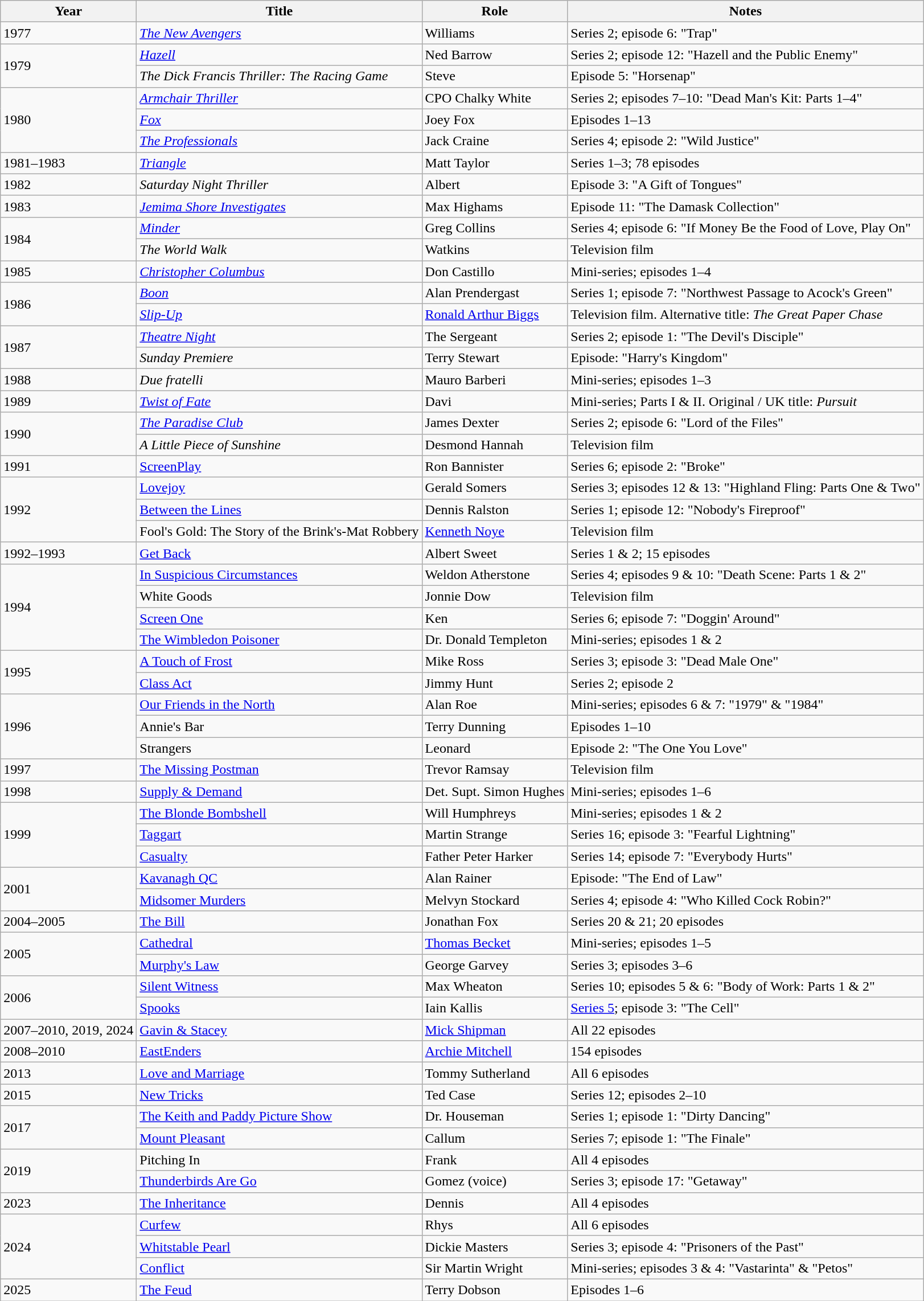<table class="wikitable">
<tr>
<th>Year</th>
<th>Title</th>
<th>Role</th>
<th>Notes</th>
</tr>
<tr>
<td>1977</td>
<td><em><a href='#'>The New Avengers</a></em></td>
<td>Williams</td>
<td>Series 2; episode 6: "Trap"</td>
</tr>
<tr>
<td rowspan="2">1979</td>
<td><em><a href='#'>Hazell</a></em></td>
<td>Ned Barrow</td>
<td>Series 2; episode 12: "Hazell and the Public Enemy"</td>
</tr>
<tr>
<td><em>The Dick Francis Thriller: The Racing Game</em></td>
<td>Steve</td>
<td>Episode 5: "Horsenap"</td>
</tr>
<tr>
<td rowspan="3">1980</td>
<td><em><a href='#'>Armchair Thriller</a></em></td>
<td>CPO Chalky White</td>
<td>Series 2; episodes 7–10: "Dead Man's Kit: Parts 1–4"</td>
</tr>
<tr>
<td><em><a href='#'>Fox</a></em></td>
<td>Joey Fox</td>
<td>Episodes 1–13</td>
</tr>
<tr>
<td><em><a href='#'>The Professionals</a></em></td>
<td>Jack Craine</td>
<td>Series 4; episode 2: "Wild Justice"</td>
</tr>
<tr>
<td>1981–1983</td>
<td><em><a href='#'>Triangle</a></em></td>
<td>Matt Taylor</td>
<td>Series 1–3; 78 episodes</td>
</tr>
<tr>
<td>1982</td>
<td><em>Saturday Night Thriller</em></td>
<td>Albert</td>
<td>Episode 3: "A Gift of Tongues"</td>
</tr>
<tr>
<td>1983</td>
<td><em><a href='#'>Jemima Shore Investigates</a></em></td>
<td>Max Highams</td>
<td>Episode 11: "The Damask Collection"</td>
</tr>
<tr>
<td rowspan="2">1984</td>
<td><em><a href='#'>Minder</a></em></td>
<td>Greg Collins</td>
<td>Series 4; episode 6: "If Money Be the Food of Love, Play On"</td>
</tr>
<tr>
<td><em>The World Walk</em></td>
<td>Watkins</td>
<td>Television film</td>
</tr>
<tr>
<td>1985</td>
<td><em><a href='#'>Christopher Columbus</a></em></td>
<td>Don Castillo</td>
<td>Mini-series; episodes 1–4</td>
</tr>
<tr>
<td rowspan="2">1986</td>
<td><em><a href='#'>Boon</a></em></td>
<td>Alan Prendergast</td>
<td>Series 1; episode 7: "Northwest Passage to Acock's Green"</td>
</tr>
<tr>
<td><em><a href='#'>Slip-Up</a></em></td>
<td><a href='#'>Ronald Arthur Biggs</a></td>
<td>Television film. Alternative title: <em>The Great Paper Chase</em></td>
</tr>
<tr>
<td rowspan="2">1987</td>
<td><em><a href='#'>Theatre Night</a></em></td>
<td>The Sergeant</td>
<td>Series 2; episode 1: "The Devil's Disciple"</td>
</tr>
<tr>
<td><em>Sunday Premiere</em></td>
<td>Terry Stewart</td>
<td>Episode: "Harry's Kingdom"</td>
</tr>
<tr>
<td>1988</td>
<td><em>Due fratelli</em></td>
<td>Mauro Barberi</td>
<td>Mini-series; episodes 1–3</td>
</tr>
<tr>
<td>1989</td>
<td><em><a href='#'>Twist of Fate</a></em></td>
<td>Davi</td>
<td>Mini-series; Parts I & II. Original / UK title: <em>Pursuit</em></td>
</tr>
<tr>
<td rowspan="2">1990</td>
<td><em><a href='#'>The Paradise Club</a></em></td>
<td>James Dexter</td>
<td>Series 2; episode 6: "Lord of the Files"</td>
</tr>
<tr>
<td><em>A Little Piece of Sunshine</td>
<td>Desmond Hannah</td>
<td>Television film</td>
</tr>
<tr>
<td>1991</td>
<td></em><a href='#'>ScreenPlay</a><em></td>
<td>Ron Bannister</td>
<td>Series 6; episode 2: "Broke"</td>
</tr>
<tr>
<td rowspan="3">1992</td>
<td></em><a href='#'>Lovejoy</a><em></td>
<td>Gerald Somers</td>
<td>Series 3; episodes 12 & 13: "Highland Fling: Parts One & Two"</td>
</tr>
<tr>
<td></em><a href='#'>Between the Lines</a><em></td>
<td>Dennis Ralston</td>
<td>Series 1; episode 12: "Nobody's Fireproof"</td>
</tr>
<tr>
<td></em>Fool's Gold: The Story of the Brink's-Mat Robbery<em></td>
<td><a href='#'>Kenneth Noye</a></td>
<td>Television film</td>
</tr>
<tr>
<td>1992–1993</td>
<td></em><a href='#'>Get Back</a><em></td>
<td>Albert Sweet</td>
<td>Series 1 & 2; 15 episodes</td>
</tr>
<tr>
<td rowspan="4">1994</td>
<td></em><a href='#'>In Suspicious Circumstances</a><em></td>
<td>Weldon Atherstone</td>
<td>Series 4; episodes 9 & 10: "Death Scene: Parts 1 & 2"</td>
</tr>
<tr>
<td></em>White Goods<em></td>
<td>Jonnie Dow</td>
<td>Television film</td>
</tr>
<tr>
<td></em><a href='#'>Screen One</a><em></td>
<td>Ken</td>
<td>Series 6; episode 7: "Doggin' Around"</td>
</tr>
<tr>
<td></em><a href='#'>The Wimbledon Poisoner</a><em></td>
<td>Dr. Donald Templeton</td>
<td>Mini-series; episodes 1 & 2</td>
</tr>
<tr>
<td rowspan="2">1995</td>
<td></em><a href='#'>A Touch of Frost</a><em></td>
<td>Mike Ross</td>
<td>Series 3; episode 3: "Dead Male One"</td>
</tr>
<tr>
<td></em><a href='#'>Class Act</a><em></td>
<td>Jimmy Hunt</td>
<td>Series 2; episode 2</td>
</tr>
<tr>
<td rowspan="3">1996</td>
<td></em><a href='#'>Our Friends in the North</a><em></td>
<td>Alan Roe</td>
<td>Mini-series; episodes 6 & 7: "1979" & "1984"</td>
</tr>
<tr>
<td></em>Annie's Bar<em></td>
<td>Terry Dunning</td>
<td>Episodes 1–10</td>
</tr>
<tr>
<td></em>Strangers<em></td>
<td>Leonard</td>
<td>Episode 2: "The One You Love"</td>
</tr>
<tr>
<td>1997</td>
<td></em><a href='#'>The Missing Postman</a><em></td>
<td>Trevor Ramsay</td>
<td>Television film</td>
</tr>
<tr>
<td>1998</td>
<td></em><a href='#'>Supply & Demand</a><em></td>
<td>Det. Supt. Simon Hughes</td>
<td>Mini-series; episodes 1–6</td>
</tr>
<tr>
<td rowspan="3">1999</td>
<td></em><a href='#'>The Blonde Bombshell</a><em></td>
<td>Will Humphreys</td>
<td>Mini-series; episodes 1 & 2</td>
</tr>
<tr>
<td></em><a href='#'>Taggart</a><em></td>
<td>Martin Strange</td>
<td>Series 16; episode 3: "Fearful Lightning"</td>
</tr>
<tr>
<td></em><a href='#'>Casualty</a><em></td>
<td>Father Peter Harker</td>
<td>Series 14; episode 7: "Everybody Hurts"</td>
</tr>
<tr>
<td rowspan="2">2001</td>
<td></em><a href='#'>Kavanagh QC</a><em></td>
<td>Alan Rainer</td>
<td>Episode: "The End of Law"</td>
</tr>
<tr>
<td></em><a href='#'>Midsomer Murders</a><em></td>
<td>Melvyn Stockard</td>
<td>Series 4; episode 4: "Who Killed Cock Robin?"</td>
</tr>
<tr>
<td>2004–2005</td>
<td></em><a href='#'>The Bill</a><em></td>
<td>Jonathan Fox</td>
<td>Series 20 & 21; 20 episodes</td>
</tr>
<tr>
<td rowspan="2">2005</td>
<td></em><a href='#'>Cathedral</a><em></td>
<td><a href='#'>Thomas Becket</a></td>
<td>Mini-series; episodes 1–5</td>
</tr>
<tr>
<td></em><a href='#'>Murphy's Law</a><em></td>
<td>George Garvey</td>
<td>Series 3; episodes 3–6</td>
</tr>
<tr>
<td rowspan="2">2006</td>
<td></em><a href='#'>Silent Witness</a><em></td>
<td>Max Wheaton</td>
<td>Series 10; episodes 5 & 6: "Body of Work: Parts 1 & 2"</td>
</tr>
<tr>
<td></em><a href='#'>Spooks</a><em></td>
<td>Iain Kallis</td>
<td><a href='#'>Series 5</a>; episode 3: "The Cell"</td>
</tr>
<tr>
<td>2007–2010, 2019, 2024</td>
<td></em><a href='#'>Gavin & Stacey</a><em></td>
<td><a href='#'>Mick Shipman</a></td>
<td>All 22 episodes</td>
</tr>
<tr>
<td>2008–2010</td>
<td></em><a href='#'>EastEnders</a> <em></td>
<td><a href='#'>Archie Mitchell</a></td>
<td>154 episodes</td>
</tr>
<tr>
<td>2013</td>
<td></em><a href='#'>Love and Marriage</a><em></td>
<td>Tommy Sutherland</td>
<td>All 6 episodes</td>
</tr>
<tr>
<td>2015</td>
<td></em><a href='#'>New Tricks</a><em></td>
<td>Ted Case</td>
<td>Series 12; episodes 2–10</td>
</tr>
<tr>
<td rowspan="2">2017</td>
<td></em><a href='#'>The Keith and Paddy Picture Show</a><em></td>
<td>Dr. Houseman</td>
<td>Series 1; episode 1: "Dirty Dancing"</td>
</tr>
<tr>
<td></em><a href='#'>Mount Pleasant</a><em></td>
<td>Callum</td>
<td>Series 7; episode 1: "The Finale"</td>
</tr>
<tr>
<td rowspan="2">2019</td>
<td></em>Pitching In<em></td>
<td>Frank</td>
<td>All 4 episodes</td>
</tr>
<tr>
<td></em><a href='#'>Thunderbirds Are Go</a><em></td>
<td>Gomez (voice)</td>
<td>Series 3; episode 17: "Getaway"</td>
</tr>
<tr>
<td>2023</td>
<td></em><a href='#'>The Inheritance</a><em></td>
<td>Dennis</td>
<td>All 4 episodes</td>
</tr>
<tr>
<td rowspan="3">2024</td>
<td></em><a href='#'>Curfew</a><em></td>
<td>Rhys</td>
<td>All 6 episodes</td>
</tr>
<tr>
<td></em><a href='#'>Whitstable Pearl</a><em></td>
<td>Dickie Masters</td>
<td>Series 3; episode 4: "Prisoners of the Past"</td>
</tr>
<tr>
<td></em><a href='#'>Conflict</a><em></td>
<td>Sir Martin Wright</td>
<td>Mini-series; episodes 3 & 4: "Vastarinta" & "Petos"</td>
</tr>
<tr>
<td>2025</td>
<td></em><a href='#'>The Feud</a><em></td>
<td>Terry Dobson</td>
<td>Episodes 1–6</td>
</tr>
</table>
